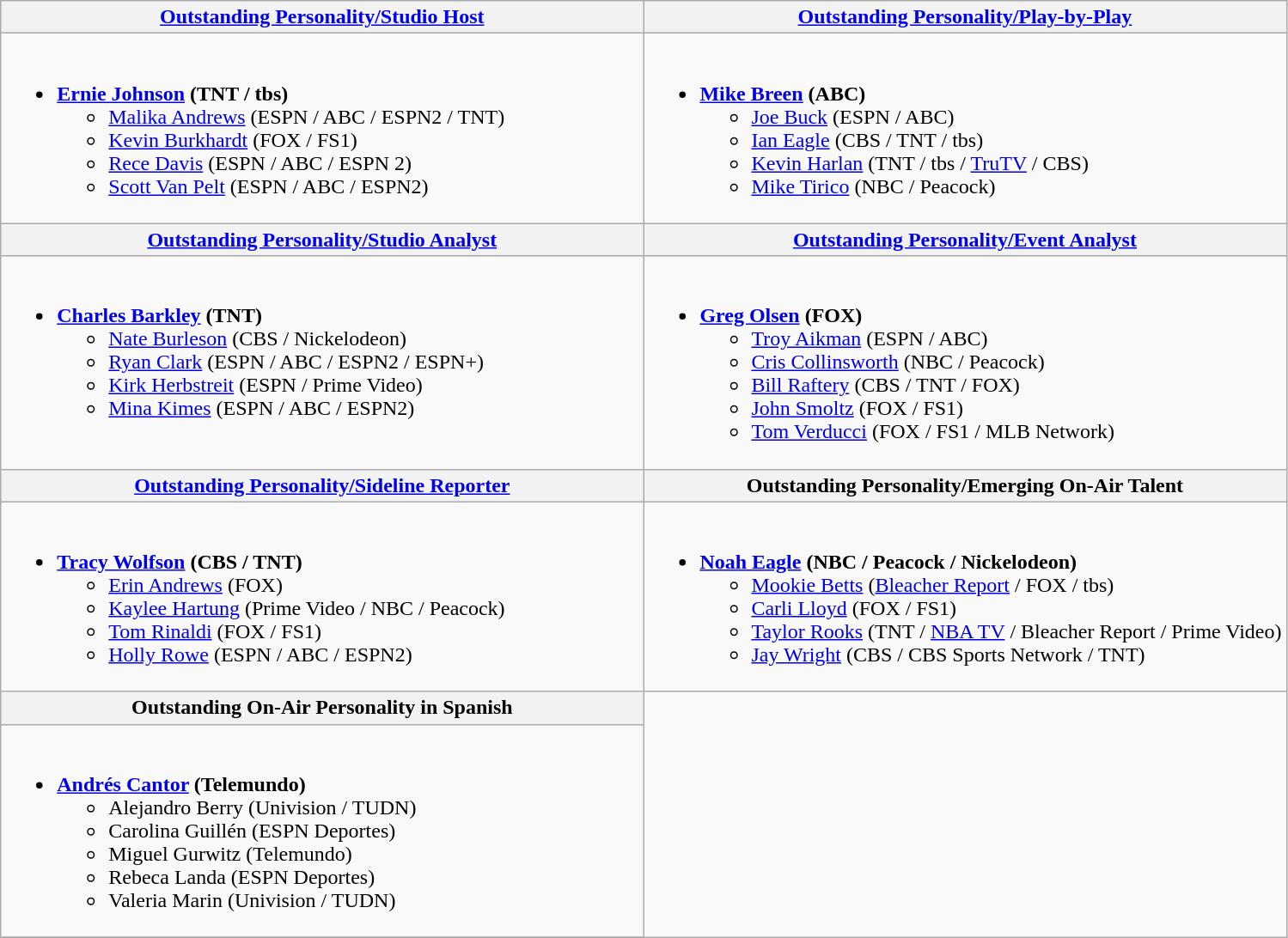<table class="wikitable">
<tr>
<th style="width:50%"><a href='#'>Outstanding Personality/Studio Host</a></th>
<th style="width:50%"><a href='#'>Outstanding Personality/Play-by-Play</a></th>
</tr>
<tr>
<td valign="top"><br><ul><li><strong><a href='#'>Ernie Johnson</a> (TNT / tbs)</strong><ul><li><a href='#'>Malika Andrews</a> (ESPN / ABC / ESPN2 / TNT)</li><li><a href='#'>Kevin Burkhardt</a> (FOX / FS1)</li><li><a href='#'>Rece Davis</a> (ESPN / ABC / ESPN 2)</li><li><a href='#'>Scott Van Pelt</a> (ESPN / ABC / ESPN2)</li></ul></li></ul></td>
<td valign="top"><br><ul><li><strong><a href='#'>Mike Breen</a> (ABC)</strong><ul><li><a href='#'>Joe Buck</a> (ESPN / ABC)</li><li><a href='#'>Ian Eagle</a> (CBS / TNT / tbs)</li><li><a href='#'>Kevin Harlan</a> (TNT / tbs / <a href='#'>TruTV</a> / CBS)</li><li><a href='#'>Mike Tirico</a> (NBC / Peacock)</li></ul></li></ul></td>
</tr>
<tr>
<th style="width:50%"><a href='#'>Outstanding Personality/Studio Analyst</a></th>
<th style="width:50%"><a href='#'>Outstanding Personality/Event Analyst</a></th>
</tr>
<tr>
<td valign="top"><br><ul><li><strong><a href='#'>Charles Barkley</a> (TNT)</strong><ul><li><a href='#'>Nate Burleson</a> (CBS / Nickelodeon)</li><li><a href='#'>Ryan Clark</a> (ESPN / ABC / ESPN2 / ESPN+)</li><li><a href='#'>Kirk Herbstreit</a> (ESPN / Prime Video)</li><li><a href='#'>Mina Kimes</a> (ESPN / ABC / ESPN2)</li></ul></li></ul></td>
<td valign="top"><br><ul><li><strong><a href='#'>Greg Olsen</a> (FOX)</strong><ul><li><a href='#'>Troy Aikman</a> (ESPN / ABC)</li><li><a href='#'>Cris Collinsworth</a> (NBC / Peacock)</li><li><a href='#'>Bill Raftery</a> (CBS / TNT / FOX)</li><li><a href='#'>John Smoltz</a> (FOX / FS1)</li><li><a href='#'>Tom Verducci</a> (FOX / FS1 / MLB Network)</li></ul></li></ul></td>
</tr>
<tr>
<th style="width:50%"><a href='#'>Outstanding Personality/Sideline Reporter</a></th>
<th style="width:50%">Outstanding Personality/Emerging On-Air Talent</th>
</tr>
<tr>
<td valign="top"><br><ul><li><strong><a href='#'>Tracy Wolfson</a> (CBS / TNT)</strong><ul><li><a href='#'>Erin Andrews</a> (FOX)</li><li><a href='#'>Kaylee Hartung</a> (Prime Video / NBC / Peacock)</li><li><a href='#'>Tom Rinaldi</a> (FOX / FS1)</li><li><a href='#'>Holly Rowe</a> (ESPN / ABC / ESPN2)</li></ul></li></ul></td>
<td valign="top"><br><ul><li><strong><a href='#'>Noah Eagle</a> (NBC / Peacock / Nickelodeon)</strong><ul><li><a href='#'>Mookie Betts</a> (<a href='#'>Bleacher Report</a> / FOX / tbs)</li><li><a href='#'>Carli Lloyd</a> (FOX / FS1)</li><li><a href='#'>Taylor Rooks</a> (TNT / <a href='#'>NBA TV</a> / Bleacher Report / Prime Video)</li><li><a href='#'>Jay Wright</a> (CBS / CBS Sports Network / TNT)</li></ul></li></ul></td>
</tr>
<tr>
<th style="width:50%">Outstanding On-Air Personality in Spanish</th>
</tr>
<tr>
<td valign="top"><br><ul><li><strong><a href='#'>Andrés Cantor</a> (Telemundo)</strong><ul><li>Alejandro Berry (Univision / TUDN)</li><li>Carolina Guillén (ESPN Deportes)</li><li>Miguel Gurwitz (Telemundo)</li><li>Rebeca Landa (ESPN Deportes)</li><li>Valeria Marin (Univision / TUDN)</li></ul></li></ul></td>
</tr>
<tr>
</tr>
</table>
